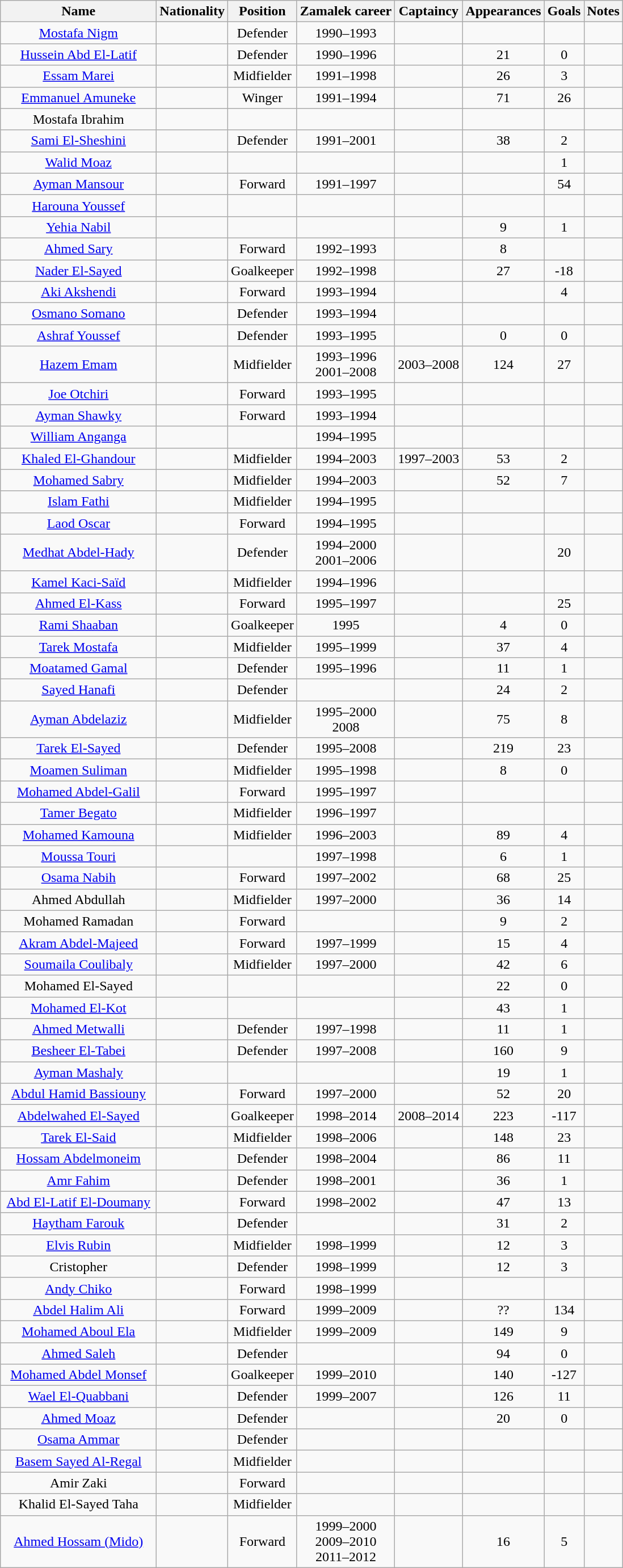<table class="wikitable sortable" style="text-align: center;">
<tr>
<th style="width:11em">Name</th>
<th>Nationality</th>
<th>Position</th>
<th>Zamalek career</th>
<th>Captaincy</th>
<th>Appearances</th>
<th>Goals</th>
<th>Notes</th>
</tr>
<tr>
<td align="center"><a href='#'>Mostafa Nigm</a></td>
<td align="center"></td>
<td>Defender</td>
<td>1990–1993</td>
<td></td>
<td></td>
<td></td>
<td></td>
</tr>
<tr>
<td align="center"><a href='#'>Hussein Abd El-Latif</a></td>
<td align="center"></td>
<td>Defender</td>
<td>1990–1996</td>
<td></td>
<td>21</td>
<td>0</td>
<td></td>
</tr>
<tr>
<td align="center"><a href='#'>Essam Marei</a></td>
<td align="center"></td>
<td>Midfielder</td>
<td>1991–1998</td>
<td></td>
<td>26</td>
<td>3</td>
<td></td>
</tr>
<tr>
<td align="center"><a href='#'>Emmanuel Amuneke</a></td>
<td align="center"></td>
<td>Winger</td>
<td>1991–1994</td>
<td></td>
<td>71</td>
<td>26</td>
<td></td>
</tr>
<tr>
<td align="center">Mostafa Ibrahim</td>
<td align="center"></td>
<td></td>
<td></td>
<td></td>
<td></td>
<td></td>
<td></td>
</tr>
<tr>
<td align="center"><a href='#'>Sami El-Sheshini</a></td>
<td align="center"></td>
<td>Defender</td>
<td>1991–2001</td>
<td></td>
<td>38</td>
<td>2</td>
<td></td>
</tr>
<tr>
<td align="center"><a href='#'>Walid Moaz</a></td>
<td align="center"></td>
<td></td>
<td></td>
<td></td>
<td></td>
<td>1</td>
<td></td>
</tr>
<tr>
<td align="center"><a href='#'>Ayman Mansour</a></td>
<td align="center"></td>
<td>Forward</td>
<td>1991–1997</td>
<td></td>
<td></td>
<td>54</td>
<td></td>
</tr>
<tr>
<td align="center"><a href='#'>Harouna Youssef</a></td>
<td align="center"></td>
<td></td>
<td></td>
<td></td>
<td></td>
<td></td>
<td></td>
</tr>
<tr>
<td align="center"><a href='#'>Yehia Nabil</a></td>
<td align="center"></td>
<td></td>
<td></td>
<td></td>
<td>9</td>
<td>1</td>
<td></td>
</tr>
<tr>
<td align="center"><a href='#'>Ahmed Sary</a></td>
<td align="center"></td>
<td>Forward</td>
<td>1992–1993</td>
<td></td>
<td>8</td>
<td></td>
<td></td>
</tr>
<tr>
<td align="center"><a href='#'>Nader El-Sayed</a></td>
<td align="center"></td>
<td>Goalkeeper</td>
<td>1992–1998</td>
<td></td>
<td>27</td>
<td>-18</td>
<td></td>
</tr>
<tr>
<td align="center"><a href='#'>Aki Akshendi</a></td>
<td align="center"></td>
<td>Forward</td>
<td>1993–1994</td>
<td></td>
<td></td>
<td>4</td>
<td></td>
</tr>
<tr>
<td align="center"><a href='#'>Osmano Somano</a></td>
<td align="center"></td>
<td>Defender</td>
<td>1993–1994</td>
<td></td>
<td></td>
<td></td>
<td></td>
</tr>
<tr>
<td align="center"><a href='#'>Ashraf Youssef</a></td>
<td align="center"></td>
<td>Defender</td>
<td>1993–1995</td>
<td></td>
<td>0</td>
<td>0</td>
<td></td>
</tr>
<tr>
<td align="center"><a href='#'>Hazem Emam</a></td>
<td align="center"></td>
<td>Midfielder</td>
<td>1993–1996 <br> 2001–2008</td>
<td>2003–2008</td>
<td>124</td>
<td>27</td>
<td></td>
</tr>
<tr>
<td align="center"><a href='#'>Joe Otchiri</a></td>
<td align="center"></td>
<td>Forward</td>
<td>1993–1995</td>
<td></td>
<td></td>
<td></td>
<td></td>
</tr>
<tr>
<td align="center"><a href='#'>Ayman Shawky</a></td>
<td align="center"></td>
<td>Forward</td>
<td>1993–1994</td>
<td></td>
<td></td>
<td></td>
<td></td>
</tr>
<tr>
<td align="center"><a href='#'>William Anganga</a></td>
<td align="center"></td>
<td></td>
<td>1994–1995</td>
<td></td>
<td></td>
<td></td>
<td></td>
</tr>
<tr>
<td align="center"><a href='#'>Khaled El-Ghandour</a></td>
<td align="center"></td>
<td>Midfielder</td>
<td>1994–2003</td>
<td>1997–2003</td>
<td>53</td>
<td>2</td>
<td></td>
</tr>
<tr>
<td align="center"><a href='#'>Mohamed Sabry</a></td>
<td align="center"></td>
<td>Midfielder</td>
<td>1994–2003</td>
<td></td>
<td>52</td>
<td>7</td>
<td></td>
</tr>
<tr>
<td align="center"><a href='#'>Islam Fathi</a></td>
<td align="center"></td>
<td>Midfielder</td>
<td>1994–1995</td>
<td></td>
<td></td>
<td></td>
<td></td>
</tr>
<tr>
<td align="center"><a href='#'>Laod Oscar</a></td>
<td align="center"></td>
<td>Forward</td>
<td>1994–1995</td>
<td></td>
<td></td>
<td></td>
<td></td>
</tr>
<tr>
<td align="center"><a href='#'>Medhat Abdel-Hady</a></td>
<td align="center"></td>
<td>Defender</td>
<td>1994–2000 <br> 2001–2006</td>
<td></td>
<td></td>
<td>20</td>
<td></td>
</tr>
<tr>
<td align="center"><a href='#'>Kamel Kaci-Saïd</a></td>
<td align="center"></td>
<td>Midfielder</td>
<td>1994–1996</td>
<td></td>
<td></td>
<td></td>
<td></td>
</tr>
<tr>
<td align="center"><a href='#'>Ahmed El-Kass</a></td>
<td align="center"></td>
<td>Forward</td>
<td>1995–1997</td>
<td></td>
<td></td>
<td>25</td>
<td></td>
</tr>
<tr>
<td align="center"><a href='#'>Rami Shaaban</a></td>
<td align="center"></td>
<td>Goalkeeper</td>
<td>1995</td>
<td></td>
<td>4</td>
<td>0</td>
<td></td>
</tr>
<tr>
<td align="center"><a href='#'>Tarek Mostafa</a></td>
<td align="center"></td>
<td>Midfielder</td>
<td>1995–1999</td>
<td></td>
<td>37</td>
<td>4</td>
<td></td>
</tr>
<tr>
<td align="center"><a href='#'>Moatamed Gamal</a></td>
<td align="center"></td>
<td>Defender</td>
<td>1995–1996</td>
<td></td>
<td>11</td>
<td>1</td>
<td></td>
</tr>
<tr>
<td align="center"><a href='#'>Sayed Hanafi</a></td>
<td align="center"></td>
<td>Defender</td>
<td></td>
<td></td>
<td>24</td>
<td>2</td>
<td></td>
</tr>
<tr>
<td align="center"><a href='#'>Ayman Abdelaziz</a></td>
<td align="center"></td>
<td>Midfielder</td>
<td>1995–2000 <br> 2008</td>
<td></td>
<td>75</td>
<td>8</td>
<td></td>
</tr>
<tr>
<td align="center"><a href='#'>Tarek El-Sayed</a></td>
<td align="center"></td>
<td>Defender</td>
<td>1995–2008</td>
<td></td>
<td>219</td>
<td>23</td>
<td></td>
</tr>
<tr>
<td align="center"><a href='#'>Moamen Suliman</a></td>
<td align="center"></td>
<td>Midfielder</td>
<td>1995–1998</td>
<td></td>
<td>8</td>
<td>0</td>
<td></td>
</tr>
<tr>
<td align="center"><a href='#'>Mohamed Abdel-Galil</a></td>
<td align="center"></td>
<td>Forward</td>
<td>1995–1997</td>
<td></td>
<td></td>
<td></td>
<td></td>
</tr>
<tr>
<td align="center"><a href='#'>Tamer Begato</a></td>
<td align="center"></td>
<td>Midfielder</td>
<td>1996–1997</td>
<td></td>
<td></td>
<td></td>
<td></td>
</tr>
<tr>
<td align="center"><a href='#'>Mohamed Kamouna</a></td>
<td align="center"></td>
<td>Midfielder</td>
<td>1996–2003</td>
<td></td>
<td>89</td>
<td>4</td>
<td></td>
</tr>
<tr>
<td align="center"><a href='#'>Moussa Touri</a></td>
<td align="center"></td>
<td></td>
<td>1997–1998</td>
<td></td>
<td>6</td>
<td>1</td>
<td></td>
</tr>
<tr>
<td align="center"><a href='#'>Osama Nabih</a></td>
<td align="center"></td>
<td>Forward</td>
<td>1997–2002</td>
<td></td>
<td>68</td>
<td>25</td>
<td></td>
</tr>
<tr>
<td align="center">Ahmed Abdullah</td>
<td align="center"></td>
<td>Midfielder</td>
<td>1997–2000</td>
<td></td>
<td>36</td>
<td>14</td>
<td></td>
</tr>
<tr>
<td align="center">Mohamed Ramadan</td>
<td align="center"></td>
<td>Forward</td>
<td></td>
<td></td>
<td>9</td>
<td>2</td>
<td></td>
</tr>
<tr>
<td align="center"><a href='#'>Akram Abdel-Majeed</a></td>
<td align="center"></td>
<td>Forward</td>
<td>1997–1999</td>
<td></td>
<td>15</td>
<td>4</td>
<td></td>
</tr>
<tr>
<td align="center"><a href='#'>Soumaila Coulibaly</a></td>
<td align="center"></td>
<td>Midfielder</td>
<td>1997–2000</td>
<td></td>
<td>42</td>
<td>6</td>
<td></td>
</tr>
<tr>
<td align="center">Mohamed El-Sayed</td>
<td align="center"></td>
<td></td>
<td></td>
<td></td>
<td>22</td>
<td>0</td>
<td></td>
</tr>
<tr>
<td align="center"><a href='#'>Mohamed El-Kot</a></td>
<td align="center"></td>
<td></td>
<td></td>
<td></td>
<td>43</td>
<td>1</td>
<td></td>
</tr>
<tr>
<td align="center"><a href='#'>Ahmed Metwalli</a></td>
<td align="center"></td>
<td>Defender</td>
<td>1997–1998</td>
<td></td>
<td>11</td>
<td>1</td>
<td></td>
</tr>
<tr>
<td align="center"><a href='#'>Besheer El-Tabei</a></td>
<td align="center"></td>
<td>Defender</td>
<td>1997–2008</td>
<td></td>
<td>160</td>
<td>9</td>
<td></td>
</tr>
<tr>
<td align="center"><a href='#'>Ayman Mashaly</a></td>
<td align="center"></td>
<td></td>
<td></td>
<td></td>
<td>19</td>
<td>1</td>
<td></td>
</tr>
<tr>
<td align="center"><a href='#'>Abdul Hamid Bassiouny</a></td>
<td align="center"></td>
<td>Forward</td>
<td>1997–2000</td>
<td></td>
<td>52</td>
<td>20</td>
<td></td>
</tr>
<tr>
<td align="center"><a href='#'>Abdelwahed El-Sayed</a></td>
<td align="center"></td>
<td>Goalkeeper</td>
<td>1998–2014</td>
<td>2008–2014</td>
<td>223</td>
<td>-117</td>
<td></td>
</tr>
<tr>
<td align="center"><a href='#'>Tarek El-Said</a></td>
<td align="center"></td>
<td>Midfielder</td>
<td>1998–2006</td>
<td></td>
<td>148</td>
<td>23</td>
<td></td>
</tr>
<tr>
<td align="center"><a href='#'>Hossam Abdelmoneim</a></td>
<td align="center"></td>
<td>Defender</td>
<td>1998–2004</td>
<td></td>
<td>86</td>
<td>11</td>
<td></td>
</tr>
<tr>
<td align="center"><a href='#'>Amr Fahim</a></td>
<td align="center"></td>
<td>Defender</td>
<td>1998–2001</td>
<td></td>
<td>36</td>
<td>1</td>
<td></td>
</tr>
<tr>
<td align="center"><a href='#'>Abd El-Latif El-Doumany</a></td>
<td align="center"></td>
<td>Forward</td>
<td>1998–2002</td>
<td></td>
<td>47</td>
<td>13</td>
<td></td>
</tr>
<tr>
<td align="center"><a href='#'>Haytham Farouk</a></td>
<td align="center"></td>
<td>Defender</td>
<td></td>
<td></td>
<td>31</td>
<td>2</td>
<td></td>
</tr>
<tr>
<td align="center"><a href='#'>Elvis Rubin</a></td>
<td align="center"></td>
<td>Midfielder</td>
<td>1998–1999</td>
<td></td>
<td>12</td>
<td>3</td>
<td></td>
</tr>
<tr>
<td align="center">Cristopher</td>
<td align="center"></td>
<td>Defender</td>
<td>1998–1999</td>
<td></td>
<td>12</td>
<td>3</td>
<td></td>
</tr>
<tr>
<td align="center"><a href='#'>Andy Chiko</a></td>
<td align="center"></td>
<td>Forward</td>
<td>1998–1999</td>
<td></td>
<td></td>
<td></td>
<td></td>
</tr>
<tr>
<td align="center"><a href='#'>Abdel Halim Ali</a></td>
<td align="center"></td>
<td>Forward</td>
<td>1999–2009</td>
<td></td>
<td>??</td>
<td>134</td>
<td></td>
</tr>
<tr>
<td align="center"><a href='#'>Mohamed Aboul Ela</a></td>
<td align="center"></td>
<td>Midfielder</td>
<td>1999–2009</td>
<td></td>
<td>149</td>
<td>9</td>
<td></td>
</tr>
<tr>
<td align="center"><a href='#'>Ahmed Saleh</a></td>
<td align="center"></td>
<td>Defender</td>
<td></td>
<td></td>
<td>94</td>
<td>0</td>
<td></td>
</tr>
<tr>
<td align="center"><a href='#'>Mohamed Abdel Monsef</a></td>
<td align="center"></td>
<td>Goalkeeper</td>
<td>1999–2010</td>
<td></td>
<td>140</td>
<td>-127</td>
<td></td>
</tr>
<tr>
<td align="center"><a href='#'>Wael El-Quabbani</a></td>
<td align="center"></td>
<td>Defender</td>
<td>1999–2007</td>
<td></td>
<td>126</td>
<td>11</td>
<td></td>
</tr>
<tr>
<td align="center"><a href='#'>Ahmed Moaz</a></td>
<td align="center"></td>
<td>Defender</td>
<td></td>
<td></td>
<td>20</td>
<td>0</td>
<td></td>
</tr>
<tr>
<td align="center"><a href='#'>Osama Ammar</a></td>
<td align="center"></td>
<td>Defender</td>
<td></td>
<td></td>
<td></td>
<td></td>
<td></td>
</tr>
<tr>
<td align="center"><a href='#'>Basem Sayed Al-Regal</a></td>
<td align="center"></td>
<td>Midfielder</td>
<td></td>
<td></td>
<td></td>
<td></td>
<td></td>
</tr>
<tr>
<td align="center">Amir Zaki</td>
<td align="center"></td>
<td>Forward</td>
<td></td>
<td></td>
<td></td>
<td></td>
<td></td>
</tr>
<tr>
<td align="center">Khalid El-Sayed Taha</td>
<td align="center"></td>
<td>Midfielder</td>
<td></td>
<td></td>
<td></td>
<td></td>
<td></td>
</tr>
<tr>
<td align="center"><a href='#'>Ahmed Hossam (Mido)</a></td>
<td align="center"></td>
<td>Forward</td>
<td>1999–2000<br>2009–2010<br>2011–2012</td>
<td></td>
<td>16</td>
<td>5</td>
<td></td>
</tr>
</table>
